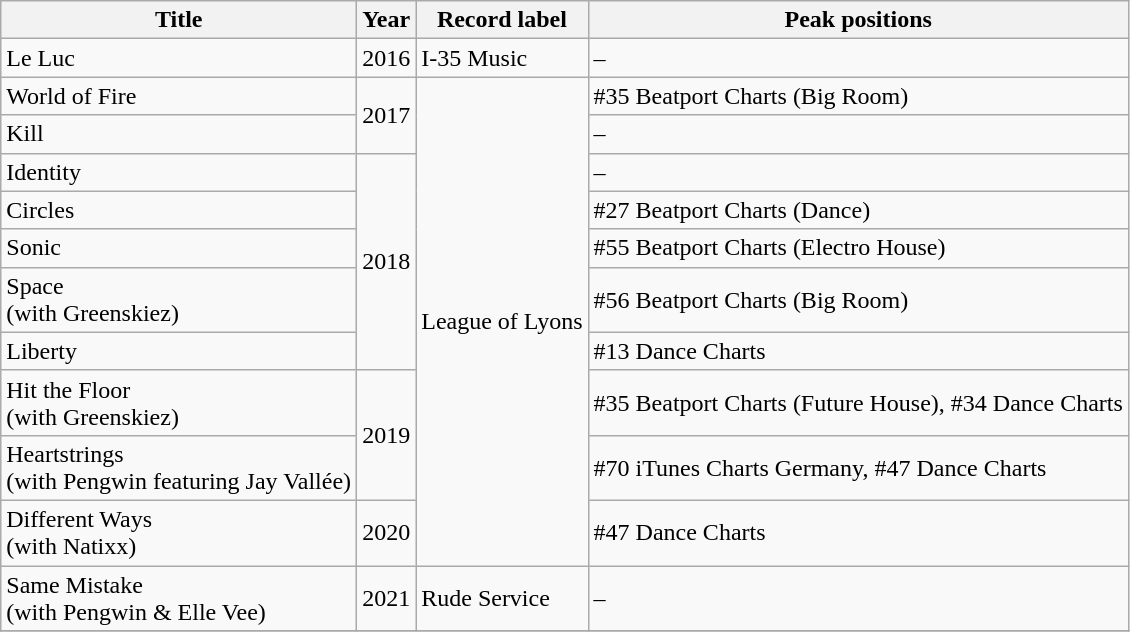<table class="wikitable">
<tr>
<th>Title</th>
<th>Year</th>
<th>Record label</th>
<th>Peak positions</th>
</tr>
<tr>
<td>Le Luc</td>
<td>2016</td>
<td>I-35 Music</td>
<td>–</td>
</tr>
<tr>
<td>World of Fire</td>
<td rowspan="2">2017</td>
<td rowspan="10">League of Lyons</td>
<td>#35 Beatport Charts (Big Room)</td>
</tr>
<tr>
<td>Kill</td>
<td>–</td>
</tr>
<tr>
<td>Identity</td>
<td rowspan="5">2018</td>
<td>–</td>
</tr>
<tr>
<td>Circles</td>
<td>#27 Beatport Charts (Dance)</td>
</tr>
<tr>
<td>Sonic</td>
<td>#55 Beatport Charts (Electro House)</td>
</tr>
<tr>
<td>Space <br><span>(with Greenskiez) </span></td>
<td>#56 Beatport Charts (Big Room)</td>
</tr>
<tr>
<td>Liberty</td>
<td>#13 Dance Charts</td>
</tr>
<tr>
<td>Hit the Floor  <br><span>(with Greenskiez)</span> </td>
<td rowspan="2">2019</td>
<td>#35 Beatport Charts (Future House), #34 Dance Charts</td>
</tr>
<tr>
<td>Heartstrings <br><span>(with Pengwin featuring Jay Vallée)</span> </td>
<td>#70 iTunes Charts Germany, #47 Dance Charts</td>
</tr>
<tr>
<td>Different Ways <br><span>(with Natixx)</span></td>
<td>2020</td>
<td>#47 Dance Charts</td>
</tr>
<tr>
<td>Same Mistake <br><span>(with Pengwin & Elle Vee)</span></td>
<td>2021</td>
<td>Rude Service</td>
<td>–</td>
</tr>
<tr>
</tr>
</table>
